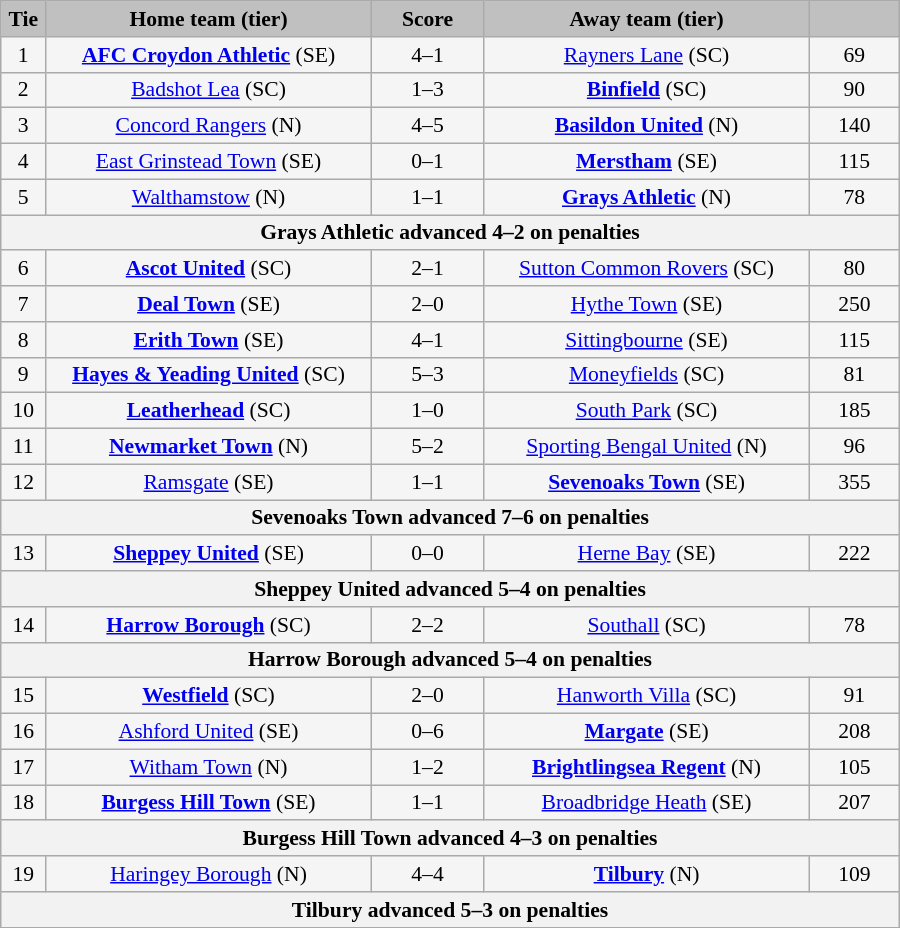<table class="wikitable" style="width: 600px; background:WhiteSmoke; text-align:center; font-size:90%">
<tr>
<td scope="col" style="width:  5.00%; background:silver;"><strong>Tie</strong></td>
<td scope="col" style="width: 36.25%; background:silver;"><strong>Home team (tier)</strong></td>
<td scope="col" style="width: 12.50%; background:silver;"><strong>Score</strong></td>
<td scope="col" style="width: 36.25%; background:silver;"><strong>Away team (tier)</strong></td>
<td scope="col" style="width: 10.00%; background:silver;"><strong></strong></td>
</tr>
<tr>
<td>1</td>
<td><strong><a href='#'>AFC Croydon Athletic</a></strong> (SE)</td>
<td>4–1</td>
<td><a href='#'>Rayners Lane</a> (SC)</td>
<td>69</td>
</tr>
<tr>
<td>2</td>
<td><a href='#'>Badshot Lea</a> (SC)</td>
<td>1–3</td>
<td><strong><a href='#'>Binfield</a></strong> (SC)</td>
<td>90</td>
</tr>
<tr>
<td>3</td>
<td><a href='#'>Concord Rangers</a> (N)</td>
<td>4–5</td>
<td><strong><a href='#'>Basildon United</a></strong> (N)</td>
<td>140</td>
</tr>
<tr>
<td>4</td>
<td><a href='#'>East Grinstead Town</a> (SE)</td>
<td>0–1</td>
<td><strong><a href='#'>Merstham</a></strong> (SE)</td>
<td>115</td>
</tr>
<tr>
<td>5</td>
<td><a href='#'>Walthamstow</a> (N)</td>
<td>1–1</td>
<td><strong><a href='#'>Grays Athletic</a></strong> (N)</td>
<td>78</td>
</tr>
<tr>
<th colspan=5>Grays Athletic advanced 4–2 on penalties</th>
</tr>
<tr>
<td>6</td>
<td><strong><a href='#'>Ascot United</a></strong> (SC)</td>
<td>2–1</td>
<td><a href='#'>Sutton Common Rovers</a> (SC)</td>
<td>80</td>
</tr>
<tr>
<td>7</td>
<td><strong><a href='#'>Deal Town</a></strong> (SE)</td>
<td>2–0</td>
<td><a href='#'>Hythe Town</a> (SE)</td>
<td>250</td>
</tr>
<tr>
<td>8</td>
<td><strong><a href='#'>Erith Town</a></strong> (SE)</td>
<td>4–1</td>
<td><a href='#'>Sittingbourne</a> (SE)</td>
<td>115</td>
</tr>
<tr>
<td>9</td>
<td><strong><a href='#'>Hayes & Yeading United</a></strong> (SC)</td>
<td>5–3</td>
<td><a href='#'>Moneyfields</a> (SC)</td>
<td>81</td>
</tr>
<tr>
<td>10</td>
<td><strong><a href='#'>Leatherhead</a></strong> (SC)</td>
<td>1–0</td>
<td><a href='#'>South Park</a> (SC)</td>
<td>185</td>
</tr>
<tr>
<td>11</td>
<td><strong><a href='#'>Newmarket Town</a></strong> (N)</td>
<td>5–2</td>
<td><a href='#'>Sporting Bengal United</a> (N)</td>
<td>96</td>
</tr>
<tr>
<td>12</td>
<td><a href='#'>Ramsgate</a> (SE)</td>
<td>1–1</td>
<td><strong><a href='#'>Sevenoaks Town</a></strong> (SE)</td>
<td>355</td>
</tr>
<tr>
<th colspan="5">Sevenoaks Town advanced 7–6 on penalties</th>
</tr>
<tr>
<td>13</td>
<td><strong><a href='#'>Sheppey United</a></strong> (SE)</td>
<td>0–0</td>
<td><a href='#'>Herne Bay</a> (SE)</td>
<td>222</td>
</tr>
<tr>
<th colspan=5>Sheppey United advanced 5–4 on penalties</th>
</tr>
<tr>
<td>14</td>
<td><strong><a href='#'>Harrow Borough</a></strong> (SC)</td>
<td>2–2</td>
<td><a href='#'>Southall</a> (SC)</td>
<td>78</td>
</tr>
<tr>
<th colspan=5>Harrow Borough advanced 5–4 on penalties</th>
</tr>
<tr>
<td>15</td>
<td><strong><a href='#'>Westfield</a></strong> (SC)</td>
<td>2–0</td>
<td><a href='#'>Hanworth Villa</a> (SC)</td>
<td>91</td>
</tr>
<tr>
<td>16</td>
<td><a href='#'>Ashford United</a> (SE)</td>
<td>0–6</td>
<td><strong><a href='#'>Margate</a></strong> (SE)</td>
<td>208</td>
</tr>
<tr>
<td>17</td>
<td><a href='#'>Witham Town</a> (N)</td>
<td>1–2</td>
<td><strong><a href='#'>Brightlingsea Regent</a></strong> (N)</td>
<td>105</td>
</tr>
<tr>
<td>18</td>
<td><strong><a href='#'>Burgess Hill Town</a></strong> (SE)</td>
<td>1–1</td>
<td><a href='#'>Broadbridge Heath</a> (SE)</td>
<td>207</td>
</tr>
<tr>
<th colspan=5>Burgess Hill Town advanced 4–3 on penalties</th>
</tr>
<tr>
<td>19</td>
<td><a href='#'>Haringey Borough</a> (N)</td>
<td>4–4</td>
<td><strong><a href='#'>Tilbury</a></strong> (N)</td>
<td>109</td>
</tr>
<tr>
<th colspan=5>Tilbury advanced 5–3 on penalties</th>
</tr>
<tr>
</tr>
</table>
